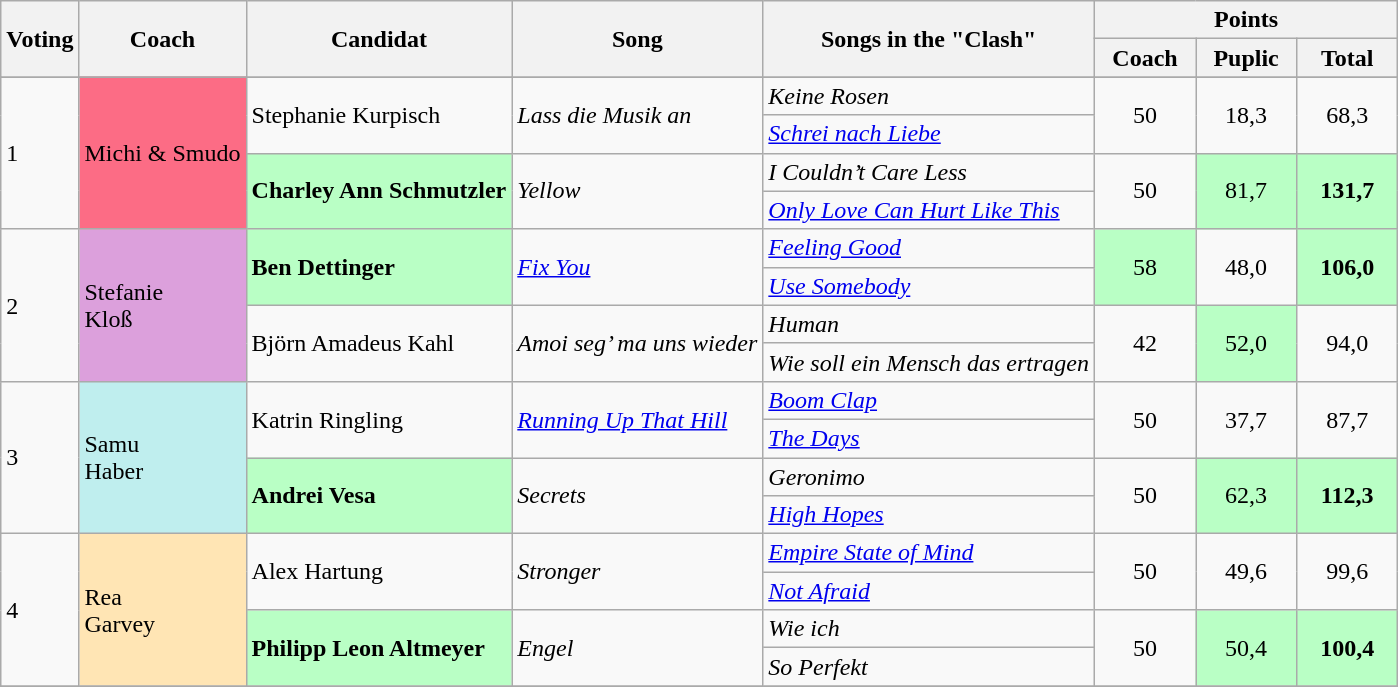<table class="wikitable" style="width: auto;">
<tr>
<th rowspan="2">Voting</th>
<th rowspan="2">Coach</th>
<th rowspan="2">Candidat</th>
<th rowspan="2">Song</th>
<th rowspan="2">Songs in the "Clash"</th>
<th colspan="3">Points</th>
</tr>
<tr>
<th width="60">Coach</th>
<th width="60">Puplic</th>
<th width="60">Total</th>
</tr>
<tr>
</tr>
<tr>
<td rowspan="4">1</td>
<td rowspan="4" style="background:#FC6C85">Michi & Smudo</td>
<td rowspan="2">Stephanie Kurpisch</td>
<td rowspan="2"><em>Lass die Musik an</em></td>
<td><em>Keine Rosen</em></td>
<td rowspan="2" align="center">50</td>
<td rowspan="2" align="center">18,3</td>
<td rowspan="2" align="center">68,3</td>
</tr>
<tr>
<td><em><a href='#'>Schrei nach Liebe</a></em></td>
</tr>
<tr>
<td rowspan="2" style="background:#B9FFC5"><strong>Charley Ann Schmutzler</strong></td>
<td rowspan="2"><em>Yellow</em></td>
<td><em>I Couldn’t Care Less</em></td>
<td rowspan="2" align="center">50</td>
<td rowspan="2" align="center" style="background:#B9FFC5">81,7</td>
<td rowspan="2" align="center" style="background:#B9FFC5"><strong>131,7</strong></td>
</tr>
<tr>
<td><em><a href='#'>Only Love Can Hurt Like This</a></em></td>
</tr>
<tr>
<td rowspan="4">2</td>
<td rowspan="4" style="background:#dca0dc">Stefanie<br> Kloß</td>
<td rowspan="2" style="background:#B9FFC5"><strong>Ben Dettinger</strong></td>
<td rowspan="2"><em><a href='#'>Fix You</a></em></td>
<td><em><a href='#'>Feeling Good</a></em></td>
<td rowspan="2" align="center" style="background:#B9FFC5">58</td>
<td rowspan="2" align="center">48,0</td>
<td rowspan="2" align="center" style="background:#B9FFC5"><strong>106,0</strong></td>
</tr>
<tr>
<td><em><a href='#'>Use Somebody</a></em></td>
</tr>
<tr>
<td rowspan="2">Björn Amadeus Kahl</td>
<td rowspan="2"><em>Amoi seg’ ma uns wieder</em></td>
<td><em>Human</em></td>
<td rowspan="2" align="center">42</td>
<td rowspan="2" align="center" style="background:#B9FFC5">52,0</td>
<td rowspan="2" align="center">94,0</td>
</tr>
<tr>
<td><em>Wie soll ein Mensch das ertragen</em></td>
</tr>
<tr>
<td rowspan="4">3</td>
<td rowspan="4" style="background:#bfeeee">Samu<br> Haber</td>
<td rowspan="2">Katrin Ringling</td>
<td rowspan="2"><em><a href='#'>Running Up That Hill</a></em></td>
<td><em><a href='#'>Boom Clap</a></em></td>
<td rowspan="2" align="center">50</td>
<td rowspan="2" align="center">37,7</td>
<td rowspan="2" align="center">87,7</td>
</tr>
<tr>
<td><em><a href='#'>The Days</a></em></td>
</tr>
<tr>
<td rowspan="2" style="background:#B9FFC5"><strong>Andrei Vesa</strong></td>
<td rowspan="2"><em>Secrets</em></td>
<td><em>Geronimo</em></td>
<td rowspan="2" align="center">50</td>
<td rowspan="2" align="center" style="background:#B9FFC5">62,3</td>
<td rowspan="2" align="center" style="background:#B9FFC5"><strong>112,3</strong></td>
</tr>
<tr>
<td><em><a href='#'>High Hopes</a></em></td>
</tr>
<tr>
<td rowspan="4">4</td>
<td rowspan="4" style="background:#ffe5b4">Rea<br> Garvey</td>
<td rowspan="2">Alex Hartung</td>
<td rowspan="2"><em>Stronger</em></td>
<td><em><a href='#'>Empire State of Mind</a></em></td>
<td rowspan="2" align="center">50</td>
<td rowspan="2" align="center">49,6</td>
<td rowspan="2" align="center">99,6</td>
</tr>
<tr>
<td><em><a href='#'>Not Afraid</a></em></td>
</tr>
<tr>
<td rowspan="2" style="background:#B9FFC5"><strong>Philipp Leon Altmeyer</strong></td>
<td rowspan="2"><em>Engel</em></td>
<td><em>Wie ich</em></td>
<td rowspan="2" align="center">50</td>
<td rowspan="2" align="center" style="background:#B9FFC5">50,4</td>
<td rowspan="2" align="center" style="background:#B9FFC5"><strong>100,4</strong></td>
</tr>
<tr>
<td><em>So Perfekt</em></td>
</tr>
<tr>
</tr>
</table>
